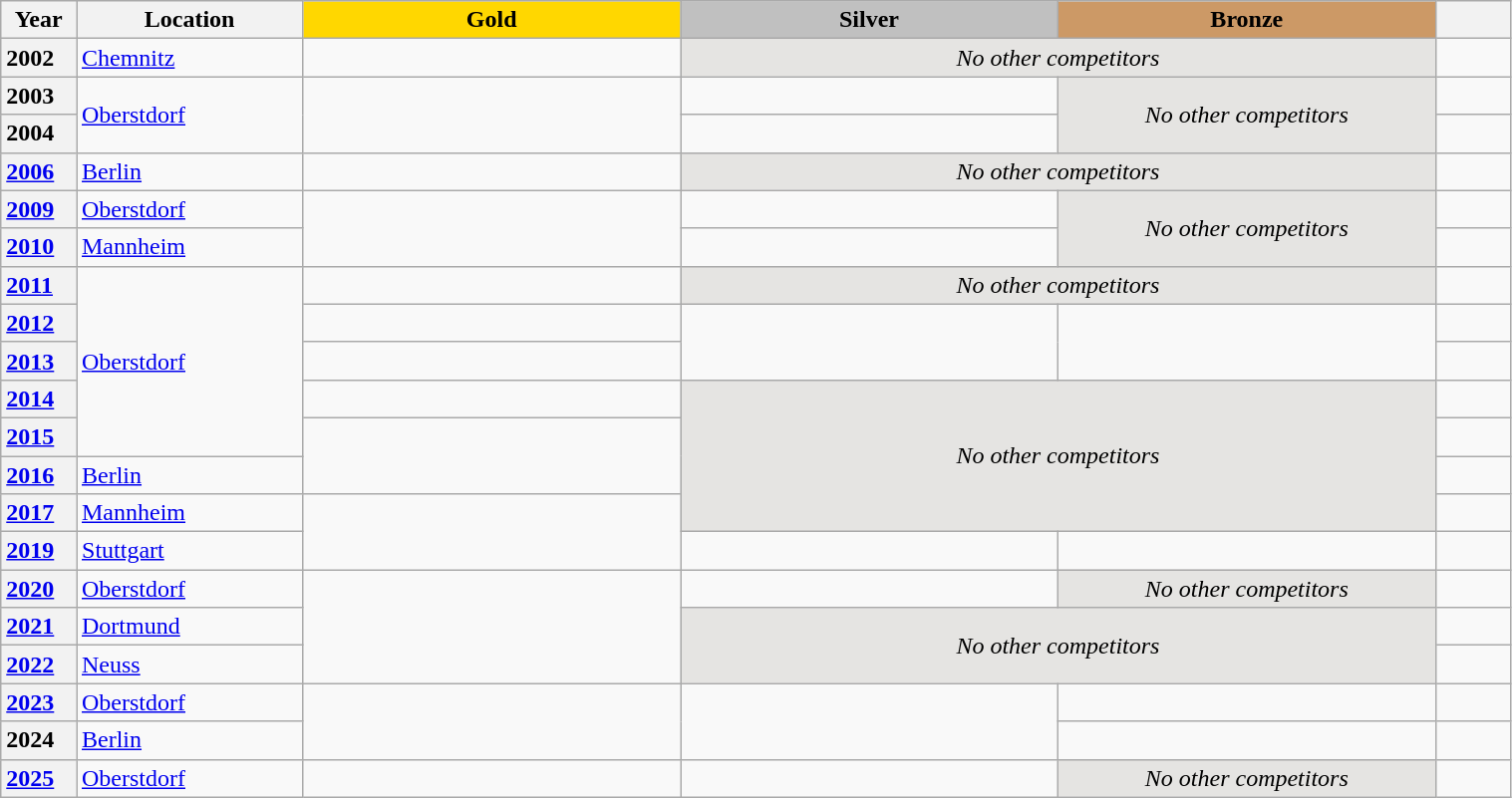<table class="wikitable unsortable" style="text-align:left; width:80%">
<tr>
<th scope="col" style="text-align:center; width:5%">Year</th>
<th scope="col" style="text-align:center; width:15%">Location</th>
<td scope="col" style="text-align:center; width:25%; background:gold"><strong>Gold</strong></td>
<td scope="col" style="text-align:center; width:25%; background:silver"><strong>Silver</strong></td>
<td scope="col" style="text-align:center; width:25%; background:#c96"><strong>Bronze</strong></td>
<th scope="col" style="text-align:center; width:5%"></th>
</tr>
<tr>
<th scope="row" style="text-align:left">2002</th>
<td><a href='#'>Chemnitz</a></td>
<td></td>
<td colspan="2" align="center" bgcolor="e5e4e2"><em>No other competitors</em></td>
<td></td>
</tr>
<tr>
<th scope="row" style="text-align:left">2003</th>
<td rowspan="2"><a href='#'>Oberstdorf</a></td>
<td rowspan="2"></td>
<td></td>
<td rowspan="2" align="center" bgcolor="e5e4e2"><em>No other competitors</em></td>
<td></td>
</tr>
<tr>
<th scope="row" style="text-align:left">2004</th>
<td></td>
<td></td>
</tr>
<tr>
<th scope="row" style="text-align:left"><a href='#'>2006</a></th>
<td><a href='#'>Berlin</a></td>
<td></td>
<td colspan="2" align="center" bgcolor="e5e4e2"><em>No other competitors</em></td>
<td></td>
</tr>
<tr>
<th scope="row" style="text-align:left"><a href='#'>2009</a></th>
<td><a href='#'>Oberstdorf</a></td>
<td rowspan="2"></td>
<td></td>
<td rowspan="2" align="center" bgcolor="e5e4e2"><em>No other competitors</em></td>
<td></td>
</tr>
<tr>
<th scope="row" style="text-align:left"><a href='#'>2010</a></th>
<td><a href='#'>Mannheim</a></td>
<td></td>
<td></td>
</tr>
<tr>
<th scope="row" style="text-align:left"><a href='#'>2011</a></th>
<td rowspan="5"><a href='#'>Oberstdorf</a></td>
<td></td>
<td colspan=2 align="center" bgcolor="e5e4e2"><em>No other competitors</em></td>
<td></td>
</tr>
<tr>
<th scope="row" style="text-align:left"><a href='#'>2012</a></th>
<td></td>
<td rowspan="2"></td>
<td rowspan="2"></td>
<td></td>
</tr>
<tr>
<th scope="row" style="text-align:left"><a href='#'>2013</a></th>
<td></td>
<td></td>
</tr>
<tr>
<th scope="row" style="text-align:left"><a href='#'>2014</a></th>
<td></td>
<td colspan="2" rowspan="4" align="center" bgcolor="e5e4e2"><em>No other competitors</em></td>
<td></td>
</tr>
<tr>
<th scope="row" style="text-align:left"><a href='#'>2015</a></th>
<td rowspan="2"></td>
<td></td>
</tr>
<tr>
<th scope="row" style="text-align:left"><a href='#'>2016</a></th>
<td><a href='#'>Berlin</a></td>
<td></td>
</tr>
<tr>
<th scope="row" style="text-align:left"><a href='#'>2017</a></th>
<td><a href='#'>Mannheim</a></td>
<td rowspan="2"></td>
<td></td>
</tr>
<tr>
<th scope="row" style="text-align:left"><a href='#'>2019</a></th>
<td><a href='#'>Stuttgart</a></td>
<td></td>
<td></td>
<td></td>
</tr>
<tr>
<th scope="row" style="text-align:left"><a href='#'>2020</a></th>
<td><a href='#'>Oberstdorf</a></td>
<td rowspan="3"></td>
<td></td>
<td align="center" bgcolor="e5e4e2"><em>No other competitors</em></td>
<td></td>
</tr>
<tr>
<th scope="row" style="text-align:left"><a href='#'>2021</a></th>
<td><a href='#'>Dortmund</a></td>
<td colspan="2" rowspan="2" align="center" bgcolor="e5e4e2"><em>No other competitors</em></td>
<td></td>
</tr>
<tr>
<th scope="row" style="text-align:left"><a href='#'>2022</a></th>
<td><a href='#'>Neuss</a></td>
<td></td>
</tr>
<tr>
<th scope="row" style="text-align:left"><a href='#'>2023</a></th>
<td><a href='#'>Oberstdorf</a></td>
<td rowspan="2"></td>
<td rowspan="2"></td>
<td></td>
<td></td>
</tr>
<tr>
<th scope="row" style="text-align:left">2024</th>
<td><a href='#'>Berlin</a></td>
<td></td>
<td></td>
</tr>
<tr>
<th scope="row" style="text-align:left"><a href='#'>2025</a></th>
<td><a href='#'>Oberstdorf</a></td>
<td></td>
<td></td>
<td align="center" bgcolor="e5e4e2"><em>No other competitors</em></td>
<td></td>
</tr>
</table>
